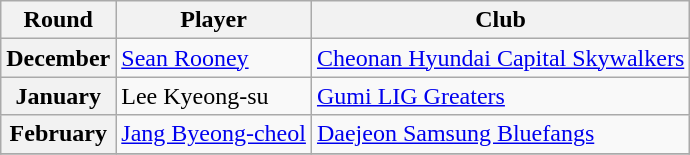<table class=wikitable>
<tr>
<th>Round</th>
<th>Player</th>
<th>Club</th>
</tr>
<tr>
<th>December</th>
<td> <a href='#'>Sean Rooney</a></td>
<td><a href='#'>Cheonan Hyundai Capital Skywalkers</a></td>
</tr>
<tr>
<th>January</th>
<td> Lee Kyeong-su</td>
<td><a href='#'>Gumi LIG Greaters</a></td>
</tr>
<tr>
<th>February</th>
<td> <a href='#'>Jang Byeong-cheol</a></td>
<td><a href='#'>Daejeon Samsung Bluefangs</a></td>
</tr>
<tr>
</tr>
</table>
